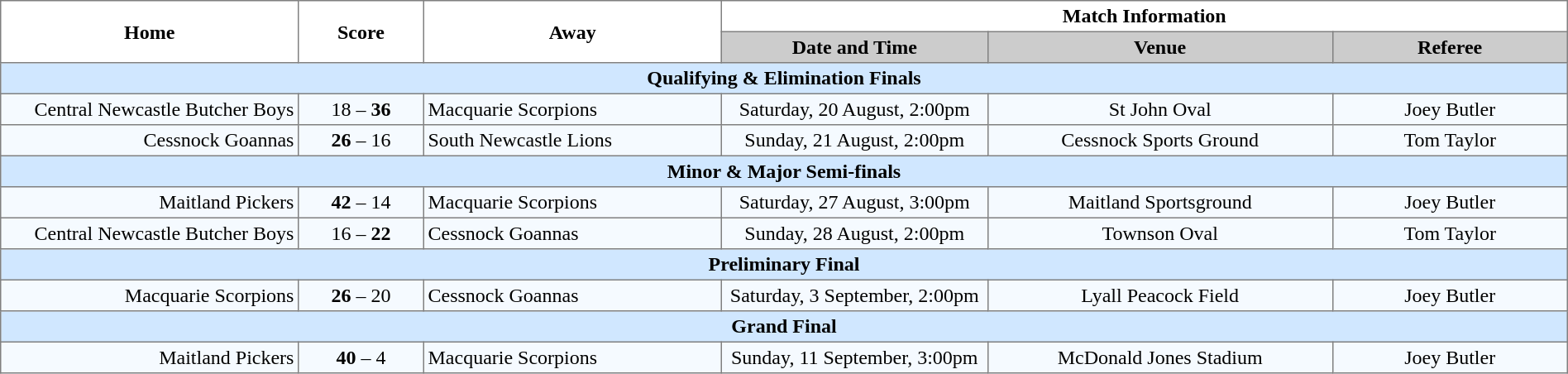<table border="1" cellpadding="3" cellspacing="0" width="100%" style="border-collapse:collapse;  text-align:center;">
<tr>
<th rowspan="2" width="19%">Home</th>
<th rowspan="2" width="8%">Score</th>
<th rowspan="2" width="19%">Away</th>
<th colspan="3">Match Information</th>
</tr>
<tr bgcolor="#CCCCCC">
<th width="17%">Date and Time</th>
<th width="22%">Venue</th>
<th width="50%">Referee</th>
</tr>
<tr style="background:#d0e7ff;">
<td colspan="6"><strong>Qualifying & Elimination Finals</strong></td>
</tr>
<tr style="text-align:center; background:#f5faff;">
<td align="right">Central Newcastle Butcher Boys </td>
<td>18 – <strong>36</strong></td>
<td align="left"> Macquarie Scorpions</td>
<td>Saturday, 20 August, 2:00pm</td>
<td>St John Oval</td>
<td>Joey Butler</td>
</tr>
<tr style="text-align:center; background:#f5faff;">
<td align="right">Cessnock Goannas </td>
<td><strong>26</strong> – 16</td>
<td align="left"> South Newcastle Lions</td>
<td>Sunday, 21 August, 2:00pm</td>
<td>Cessnock Sports Ground</td>
<td>Tom Taylor</td>
</tr>
<tr style="background:#d0e7ff;">
<td colspan="6"><strong>Minor & Major Semi-finals</strong></td>
</tr>
<tr style="text-align:center; background:#f5faff;">
<td align="right">Maitland Pickers </td>
<td><strong>42</strong> – 14</td>
<td align="left"> Macquarie Scorpions</td>
<td>Saturday, 27 August, 3:00pm</td>
<td>Maitland Sportsground</td>
<td>Joey Butler</td>
</tr>
<tr style="text-align:center; background:#f5faff;">
<td align="right">Central Newcastle Butcher Boys </td>
<td>16 – <strong>22</strong></td>
<td align="left"> Cessnock Goannas</td>
<td>Sunday, 28 August, 2:00pm</td>
<td>Townson Oval</td>
<td>Tom Taylor</td>
</tr>
<tr style="background:#d0e7ff;">
<td colspan="6"><strong>Preliminary Final</strong></td>
</tr>
<tr style="text-align:center; background:#f5faff;">
<td align="right">Macquarie Scorpions </td>
<td><strong>26</strong> – 20</td>
<td align="left"> Cessnock Goannas</td>
<td>Saturday, 3 September, 2:00pm</td>
<td>Lyall Peacock Field</td>
<td>Joey Butler</td>
</tr>
<tr style="background:#d0e7ff;">
<td colspan="6"><strong>Grand Final</strong></td>
</tr>
<tr style="text-align:center; background:#f5faff;">
<td align="right">Maitland Pickers </td>
<td><strong>40</strong> – 4</td>
<td align="left"> Macquarie Scorpions</td>
<td>Sunday, 11 September, 3:00pm</td>
<td>McDonald Jones Stadium</td>
<td>Joey Butler</td>
</tr>
</table>
